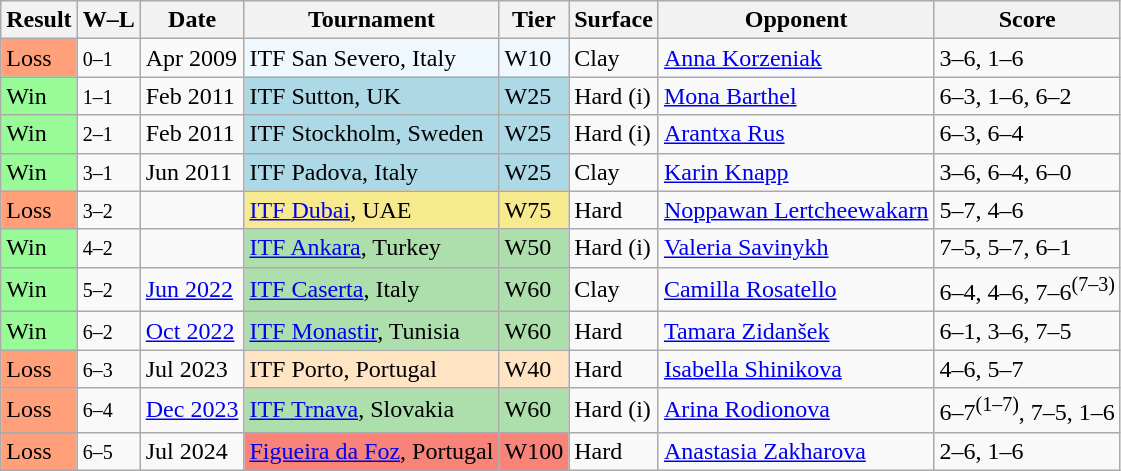<table class="sortable wikitable">
<tr>
<th>Result</th>
<th class="unsortable">W–L</th>
<th>Date</th>
<th>Tournament</th>
<th>Tier</th>
<th>Surface</th>
<th>Opponent</th>
<th class="unsortable">Score</th>
</tr>
<tr>
<td bgcolor=FFA07A>Loss</td>
<td><small>0–1</small></td>
<td>Apr 2009</td>
<td style="background:#f0f8ff;">ITF San Severo, Italy</td>
<td style="background:#f0f8ff;">W10</td>
<td>Clay</td>
<td> <a href='#'>Anna Korzeniak</a></td>
<td>3–6, 1–6</td>
</tr>
<tr>
<td bgcolor=98FB98>Win</td>
<td><small>1–1</small></td>
<td>Feb 2011</td>
<td style="background:lightblue;">ITF Sutton, UK</td>
<td style="background:lightblue;">W25</td>
<td>Hard (i)</td>
<td> <a href='#'>Mona Barthel</a></td>
<td>6–3, 1–6, 6–2</td>
</tr>
<tr>
<td bgcolor=98FB98>Win</td>
<td><small>2–1</small></td>
<td>Feb 2011</td>
<td style="background:lightblue;">ITF Stockholm, Sweden</td>
<td style="background:lightblue;">W25</td>
<td>Hard (i)</td>
<td> <a href='#'>Arantxa Rus</a></td>
<td>6–3, 6–4</td>
</tr>
<tr>
<td bgcolor=98FB98>Win</td>
<td><small>3–1</small></td>
<td>Jun 2011</td>
<td style="background:lightblue;">ITF Padova, Italy</td>
<td style="background:lightblue;">W25</td>
<td>Clay</td>
<td> <a href='#'>Karin Knapp</a></td>
<td>3–6, 6–4, 6–0</td>
</tr>
<tr>
<td bgcolor=FFA07A>Loss</td>
<td><small>3–2</small></td>
<td><a href='#'></a></td>
<td style="background:#f7e98e;"><a href='#'>ITF Dubai</a>, UAE</td>
<td style="background:#f7e98e;">W75</td>
<td>Hard</td>
<td> <a href='#'>Noppawan Lertcheewakarn</a></td>
<td>5–7, 4–6</td>
</tr>
<tr>
<td bgcolor=98FB98>Win</td>
<td><small>4–2</small></td>
<td><a href='#'></a></td>
<td style="background:#addfad;"><a href='#'>ITF Ankara</a>, Turkey</td>
<td style="background:#addfad;">W50</td>
<td>Hard (i)</td>
<td> <a href='#'>Valeria Savinykh</a></td>
<td>7–5, 5–7, 6–1</td>
</tr>
<tr>
<td bgcolor=98FB98>Win</td>
<td><small>5–2</small></td>
<td><a href='#'>Jun 2022</a></td>
<td style="background:#addfad;"><a href='#'>ITF Caserta</a>, Italy</td>
<td style="background:#addfad;">W60</td>
<td>Clay</td>
<td> <a href='#'>Camilla Rosatello</a></td>
<td>6–4, 4–6, 7–6<sup>(7–3)</sup></td>
</tr>
<tr>
<td bgcolor=98FB98>Win</td>
<td><small>6–2</small></td>
<td><a href='#'>Oct 2022</a></td>
<td style="background:#addfad;"><a href='#'>ITF Monastir</a>, Tunisia</td>
<td style="background:#addfad;">W60</td>
<td>Hard</td>
<td> <a href='#'>Tamara Zidanšek</a></td>
<td>6–1, 3–6, 7–5</td>
</tr>
<tr>
<td bgcolor=ffa07a>Loss</td>
<td><small>6–3</small></td>
<td>Jul 2023</td>
<td style="background:#ffe4c4;">ITF Porto, Portugal</td>
<td style="background:#ffe4c4;">W40</td>
<td>Hard</td>
<td> <a href='#'>Isabella Shinikova</a></td>
<td>4–6, 5–7</td>
</tr>
<tr>
<td style="background:#ffa07a;">Loss</td>
<td><small>6–4</small></td>
<td><a href='#'>Dec 2023</a></td>
<td bgcolor=addfad><a href='#'>ITF Trnava</a>, Slovakia</td>
<td bgcolor=addfad>W60</td>
<td>Hard (i)</td>
<td> <a href='#'>Arina Rodionova</a></td>
<td>6–7<sup>(1–7)</sup>, 7–5, 1–6</td>
</tr>
<tr>
<td style="background:#ffa07a;">Loss</td>
<td><small>6–5</small></td>
<td>Jul 2024</td>
<td style="background:#f88379;"><a href='#'>Figueira da Foz</a>, Portugal</td>
<td style="background:#f88379;">W100</td>
<td>Hard</td>
<td> <a href='#'>Anastasia Zakharova</a></td>
<td>2–6, 1–6</td>
</tr>
</table>
